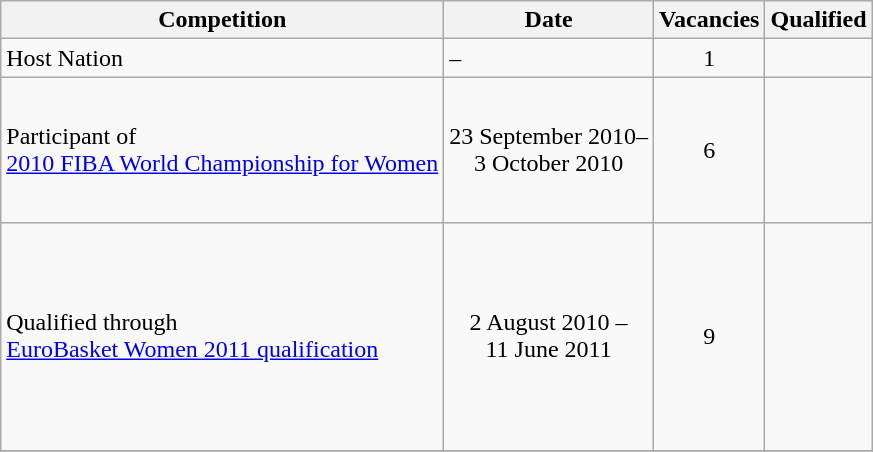<table class="wikitable">
<tr>
<th>Competition</th>
<th>Date</th>
<th>Vacancies</th>
<th>Qualified</th>
</tr>
<tr>
<td>Host Nation</td>
<td>–</td>
<td align="center">1</td>
<td></td>
</tr>
<tr>
<td>Participant of<br><a href='#'>2010 FIBA World Championship for Women</a></td>
<td align="center">23 September 2010–<br>3 October 2010</td>
<td align="center">6</td>
<td> <br>  <br>  <br>  <br>  <br> </td>
</tr>
<tr>
<td>Qualified through<br><a href='#'>EuroBasket Women 2011 qualification</a></td>
<td align="center">2 August 2010 –<br>11 June 2011</td>
<td align="center">9</td>
<td> <br>  <br>  <br>  <br>  <br>  <br>  <br>  <br> </td>
</tr>
<tr>
</tr>
</table>
